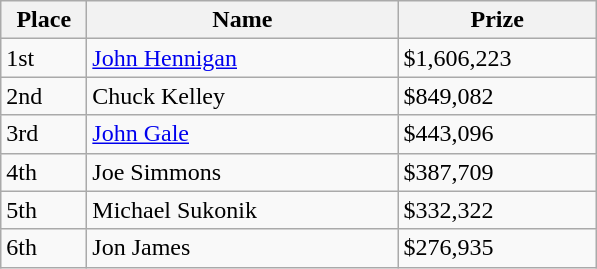<table class="wikitable">
<tr>
<th width="50">Place</th>
<th width="200">Name</th>
<th width="125">Prize</th>
</tr>
<tr>
<td>1st</td>
<td><a href='#'>John Hennigan</a></td>
<td>$1,606,223</td>
</tr>
<tr>
<td>2nd</td>
<td>Chuck Kelley</td>
<td>$849,082</td>
</tr>
<tr>
<td>3rd</td>
<td><a href='#'>John Gale</a></td>
<td>$443,096</td>
</tr>
<tr>
<td>4th</td>
<td>Joe Simmons</td>
<td>$387,709</td>
</tr>
<tr>
<td>5th</td>
<td>Michael Sukonik</td>
<td>$332,322</td>
</tr>
<tr>
<td>6th</td>
<td>Jon James</td>
<td>$276,935</td>
</tr>
</table>
